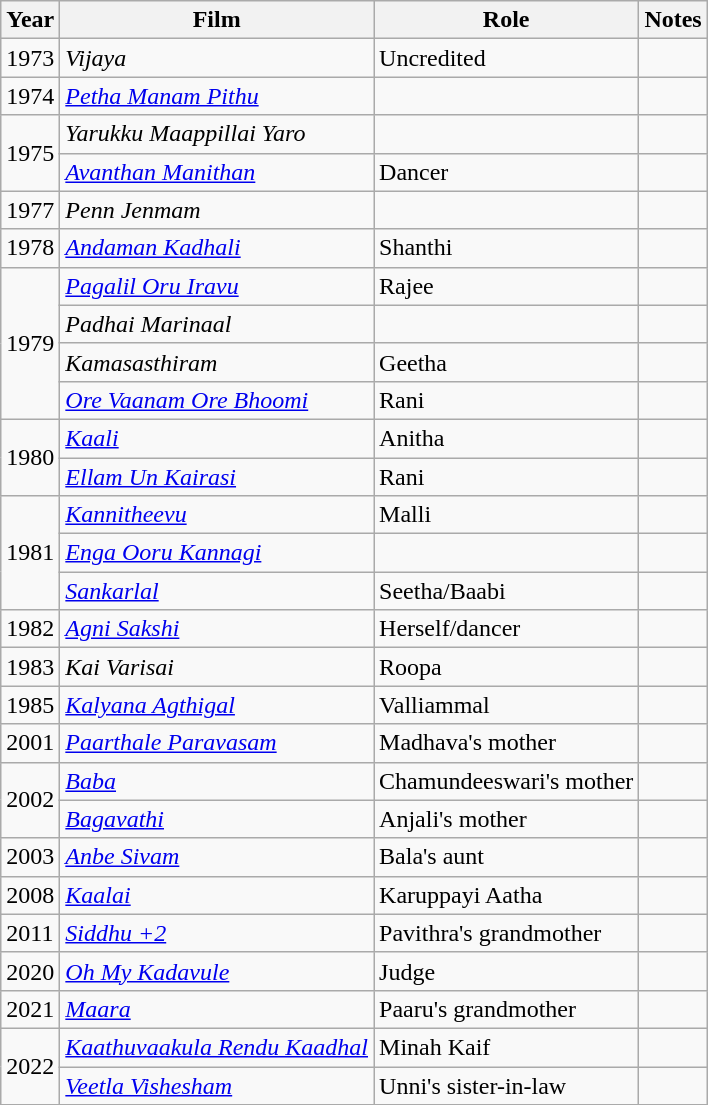<table class="wikitable sortable">
<tr>
<th>Year</th>
<th>Film</th>
<th>Role</th>
<th class="unsortable">Notes</th>
</tr>
<tr>
<td>1973</td>
<td><em>Vijaya</em></td>
<td>Uncredited</td>
<td></td>
</tr>
<tr>
<td>1974</td>
<td><em><a href='#'>Petha Manam Pithu</a></em></td>
<td></td>
<td></td>
</tr>
<tr>
<td rowspan=2>1975</td>
<td><em>Yarukku Maappillai Yaro</em></td>
<td></td>
<td></td>
</tr>
<tr>
<td><em><a href='#'>Avanthan Manithan</a></em></td>
<td>Dancer</td>
<td></td>
</tr>
<tr>
<td>1977</td>
<td><em>Penn Jenmam</em></td>
<td></td>
<td></td>
</tr>
<tr>
<td>1978</td>
<td><em><a href='#'>Andaman Kadhali</a></em></td>
<td>Shanthi</td>
<td></td>
</tr>
<tr>
<td rowspan=4>1979</td>
<td><em><a href='#'>Pagalil Oru Iravu</a></em></td>
<td>Rajee</td>
<td></td>
</tr>
<tr>
<td><em>Padhai Marinaal</em></td>
<td></td>
<td></td>
</tr>
<tr>
<td><em>Kamasasthiram</em></td>
<td>Geetha</td>
<td></td>
</tr>
<tr>
<td><em><a href='#'>Ore Vaanam Ore Bhoomi</a></em></td>
<td>Rani</td>
<td></td>
</tr>
<tr>
<td rowspan=2>1980</td>
<td><em><a href='#'>Kaali</a></em></td>
<td>Anitha</td>
<td></td>
</tr>
<tr>
<td><em><a href='#'>Ellam Un Kairasi</a></em></td>
<td>Rani</td>
<td></td>
</tr>
<tr>
<td rowspan=3>1981</td>
<td><em><a href='#'>Kannitheevu</a></em></td>
<td>Malli</td>
<td></td>
</tr>
<tr>
<td><em><a href='#'>Enga Ooru Kannagi</a></em></td>
<td></td>
<td></td>
</tr>
<tr>
<td><em><a href='#'>Sankarlal</a></em></td>
<td>Seetha/Baabi</td>
<td></td>
</tr>
<tr>
<td>1982</td>
<td><em><a href='#'>Agni Sakshi</a></em></td>
<td>Herself/dancer</td>
<td></td>
</tr>
<tr>
<td>1983</td>
<td><em>Kai Varisai</em></td>
<td>Roopa</td>
<td></td>
</tr>
<tr>
<td>1985</td>
<td><em><a href='#'>Kalyana Agthigal</a></em></td>
<td>Valliammal</td>
<td></td>
</tr>
<tr>
<td>2001</td>
<td><em><a href='#'>Paarthale Paravasam</a></em></td>
<td>Madhava's mother</td>
<td></td>
</tr>
<tr>
<td rowspan=2>2002</td>
<td><em><a href='#'>Baba</a></em></td>
<td>Chamundeeswari's mother</td>
<td></td>
</tr>
<tr>
<td><em><a href='#'>Bagavathi</a></em></td>
<td>Anjali's mother</td>
<td></td>
</tr>
<tr>
<td>2003</td>
<td><em><a href='#'>Anbe Sivam</a></em></td>
<td>Bala's aunt</td>
<td></td>
</tr>
<tr>
<td>2008</td>
<td><em><a href='#'>Kaalai</a></em></td>
<td>Karuppayi Aatha</td>
<td></td>
</tr>
<tr>
<td>2011</td>
<td><em><a href='#'>Siddhu +2</a></em></td>
<td>Pavithra's grandmother</td>
<td></td>
</tr>
<tr>
<td>2020</td>
<td><em><a href='#'>Oh My Kadavule</a></em></td>
<td>Judge</td>
<td></td>
</tr>
<tr>
<td>2021</td>
<td><em><a href='#'>Maara</a></em></td>
<td>Paaru's grandmother</td>
<td></td>
</tr>
<tr>
<td rowspan=2>2022</td>
<td><em><a href='#'>Kaathuvaakula Rendu Kaadhal</a></em></td>
<td>Minah Kaif</td>
<td></td>
</tr>
<tr>
<td><em><a href='#'>Veetla Vishesham</a></em></td>
<td>Unni's sister-in-law</td>
<td></td>
</tr>
<tr>
</tr>
</table>
